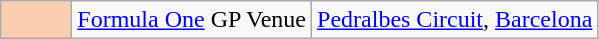<table class="wikitable">
<tr>
<td width=40px align=center style="background-color:#FBCEB1"></td>
<td><a href='#'>Formula One</a> GP Venue</td>
<td><a href='#'>Pedralbes Circuit</a>, <a href='#'>Barcelona</a></td>
</tr>
</table>
